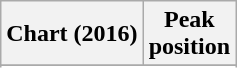<table class="wikitable sortable plainrowheaders" style="text-align:center;">
<tr>
<th>Chart (2016)</th>
<th>Peak <br> position</th>
</tr>
<tr>
</tr>
<tr>
</tr>
<tr>
</tr>
<tr>
</tr>
</table>
